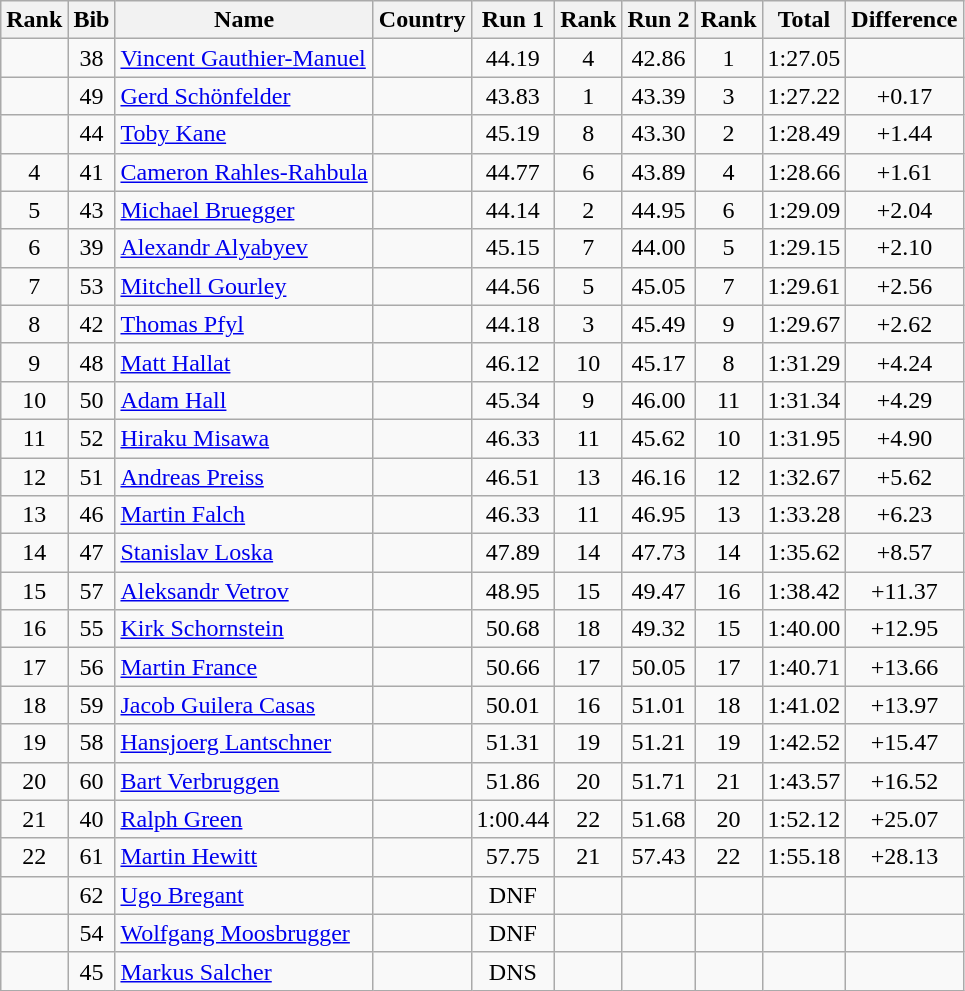<table class="wikitable sortable" style="text-align:center">
<tr>
<th>Rank</th>
<th>Bib</th>
<th>Name</th>
<th>Country</th>
<th>Run 1</th>
<th>Rank</th>
<th>Run 2</th>
<th>Rank</th>
<th>Total</th>
<th>Difference</th>
</tr>
<tr>
<td></td>
<td>38</td>
<td align=left><a href='#'>Vincent Gauthier-Manuel</a></td>
<td align=left></td>
<td>44.19</td>
<td>4</td>
<td>42.86</td>
<td>1</td>
<td>1:27.05</td>
<td></td>
</tr>
<tr>
<td></td>
<td>49</td>
<td align=left><a href='#'>Gerd Schönfelder</a></td>
<td align=left></td>
<td>43.83</td>
<td>1</td>
<td>43.39</td>
<td>3</td>
<td>1:27.22</td>
<td>+0.17</td>
</tr>
<tr>
<td></td>
<td>44</td>
<td align=left><a href='#'>Toby Kane</a></td>
<td align=left></td>
<td>45.19</td>
<td>8</td>
<td>43.30</td>
<td>2</td>
<td>1:28.49</td>
<td>+1.44</td>
</tr>
<tr>
<td>4</td>
<td>41</td>
<td align=left><a href='#'>Cameron Rahles-Rahbula</a></td>
<td align=left></td>
<td>44.77</td>
<td>6</td>
<td>43.89</td>
<td>4</td>
<td>1:28.66</td>
<td>+1.61</td>
</tr>
<tr>
<td>5</td>
<td>43</td>
<td align=left><a href='#'>Michael Bruegger</a></td>
<td align=left></td>
<td>44.14</td>
<td>2</td>
<td>44.95</td>
<td>6</td>
<td>1:29.09</td>
<td>+2.04</td>
</tr>
<tr>
<td>6</td>
<td>39</td>
<td align=left><a href='#'>Alexandr Alyabyev</a></td>
<td align=left></td>
<td>45.15</td>
<td>7</td>
<td>44.00</td>
<td>5</td>
<td>1:29.15</td>
<td>+2.10</td>
</tr>
<tr>
<td>7</td>
<td>53</td>
<td align=left><a href='#'>Mitchell Gourley</a></td>
<td align=left></td>
<td>44.56</td>
<td>5</td>
<td>45.05</td>
<td>7</td>
<td>1:29.61</td>
<td>+2.56</td>
</tr>
<tr>
<td>8</td>
<td>42</td>
<td align=left><a href='#'>Thomas Pfyl</a></td>
<td align=left></td>
<td>44.18</td>
<td>3</td>
<td>45.49</td>
<td>9</td>
<td>1:29.67</td>
<td>+2.62</td>
</tr>
<tr>
<td>9</td>
<td>48</td>
<td align=left><a href='#'>Matt Hallat</a></td>
<td align=left></td>
<td>46.12</td>
<td>10</td>
<td>45.17</td>
<td>8</td>
<td>1:31.29</td>
<td>+4.24</td>
</tr>
<tr>
<td>10</td>
<td>50</td>
<td align=left><a href='#'>Adam Hall</a></td>
<td align=left></td>
<td>45.34</td>
<td>9</td>
<td>46.00</td>
<td>11</td>
<td>1:31.34</td>
<td>+4.29</td>
</tr>
<tr>
<td>11</td>
<td>52</td>
<td align=left><a href='#'>Hiraku Misawa</a></td>
<td align=left></td>
<td>46.33</td>
<td>11</td>
<td>45.62</td>
<td>10</td>
<td>1:31.95</td>
<td>+4.90</td>
</tr>
<tr>
<td>12</td>
<td>51</td>
<td align=left><a href='#'>Andreas Preiss</a></td>
<td align=left></td>
<td>46.51</td>
<td>13</td>
<td>46.16</td>
<td>12</td>
<td>1:32.67</td>
<td>+5.62</td>
</tr>
<tr>
<td>13</td>
<td>46</td>
<td align=left><a href='#'>Martin Falch</a></td>
<td align=left></td>
<td>46.33</td>
<td>11</td>
<td>46.95</td>
<td>13</td>
<td>1:33.28</td>
<td>+6.23</td>
</tr>
<tr>
<td>14</td>
<td>47</td>
<td align=left><a href='#'>Stanislav Loska</a></td>
<td align=left></td>
<td>47.89</td>
<td>14</td>
<td>47.73</td>
<td>14</td>
<td>1:35.62</td>
<td>+8.57</td>
</tr>
<tr>
<td>15</td>
<td>57</td>
<td align=left><a href='#'>Aleksandr Vetrov</a></td>
<td align=left></td>
<td>48.95</td>
<td>15</td>
<td>49.47</td>
<td>16</td>
<td>1:38.42</td>
<td>+11.37</td>
</tr>
<tr>
<td>16</td>
<td>55</td>
<td align=left><a href='#'>Kirk Schornstein</a></td>
<td align=left></td>
<td>50.68</td>
<td>18</td>
<td>49.32</td>
<td>15</td>
<td>1:40.00</td>
<td>+12.95</td>
</tr>
<tr>
<td>17</td>
<td>56</td>
<td align=left><a href='#'>Martin France</a></td>
<td align=left></td>
<td>50.66</td>
<td>17</td>
<td>50.05</td>
<td>17</td>
<td>1:40.71</td>
<td>+13.66</td>
</tr>
<tr>
<td>18</td>
<td>59</td>
<td align=left><a href='#'>Jacob Guilera Casas</a></td>
<td align=left></td>
<td>50.01</td>
<td>16</td>
<td>51.01</td>
<td>18</td>
<td>1:41.02</td>
<td>+13.97</td>
</tr>
<tr>
<td>19</td>
<td>58</td>
<td align=left><a href='#'>Hansjoerg Lantschner</a></td>
<td align=left></td>
<td>51.31</td>
<td>19</td>
<td>51.21</td>
<td>19</td>
<td>1:42.52</td>
<td>+15.47</td>
</tr>
<tr>
<td>20</td>
<td>60</td>
<td align=left><a href='#'>Bart Verbruggen</a></td>
<td align=left></td>
<td>51.86</td>
<td>20</td>
<td>51.71</td>
<td>21</td>
<td>1:43.57</td>
<td>+16.52</td>
</tr>
<tr>
<td>21</td>
<td>40</td>
<td align=left><a href='#'>Ralph Green</a></td>
<td align=left></td>
<td>1:00.44</td>
<td>22</td>
<td>51.68</td>
<td>20</td>
<td>1:52.12</td>
<td>+25.07</td>
</tr>
<tr>
<td>22</td>
<td>61</td>
<td align=left><a href='#'>Martin Hewitt</a></td>
<td align=left></td>
<td>57.75</td>
<td>21</td>
<td>57.43</td>
<td>22</td>
<td>1:55.18</td>
<td>+28.13</td>
</tr>
<tr>
<td></td>
<td>62</td>
<td align=left><a href='#'>Ugo Bregant</a></td>
<td align=left></td>
<td>DNF</td>
<td></td>
<td></td>
<td></td>
<td></td>
<td></td>
</tr>
<tr>
<td></td>
<td>54</td>
<td align=left><a href='#'>Wolfgang Moosbrugger</a></td>
<td align=left></td>
<td>DNF</td>
<td></td>
<td></td>
<td></td>
<td></td>
<td></td>
</tr>
<tr>
<td></td>
<td>45</td>
<td align=left><a href='#'>Markus Salcher</a></td>
<td align=left></td>
<td>DNS</td>
<td></td>
<td></td>
<td></td>
<td></td>
<td></td>
</tr>
</table>
